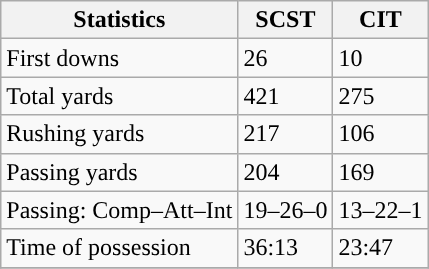<table class="wikitable" style="float: left;">
<tr>
<th>Statistics</th>
<th>SCST</th>
<th>CIT</th>
</tr>
<tr>
<td>First downs</td>
<td>26</td>
<td>10</td>
</tr>
<tr>
<td>Total yards</td>
<td>421</td>
<td>275</td>
</tr>
<tr>
<td>Rushing yards</td>
<td>217</td>
<td>106</td>
</tr>
<tr>
<td>Passing yards</td>
<td>204</td>
<td>169</td>
</tr>
<tr>
<td>Passing: Comp–Att–Int</td>
<td>19–26–0</td>
<td>13–22–1</td>
</tr>
<tr>
<td>Time of possession</td>
<td>36:13</td>
<td>23:47</td>
</tr>
<tr>
</tr>
</table>
